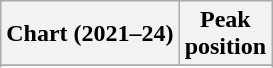<table class="wikitable sortable plainrowheaders" style="text-align: center">
<tr>
<th scope="col">Chart (2021–24)</th>
<th scope="col">Peak<br>position</th>
</tr>
<tr>
</tr>
<tr>
</tr>
</table>
